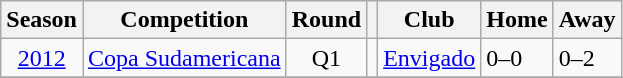<table class="wikitable">
<tr>
<th>Season</th>
<th>Competition</th>
<th>Round</th>
<th></th>
<th>Club</th>
<th>Home</th>
<th>Away</th>
</tr>
<tr>
<td style="text-align:center;" rowspan="1"><a href='#'>2012</a></td>
<td style="text-align:center;" rowspan="1"><a href='#'>Copa Sudamericana</a></td>
<td style="text-align:center;" rowspan="1">Q1</td>
<td></td>
<td><a href='#'>Envigado</a></td>
<td>0–0</td>
<td>0–2</td>
</tr>
<tr>
</tr>
</table>
